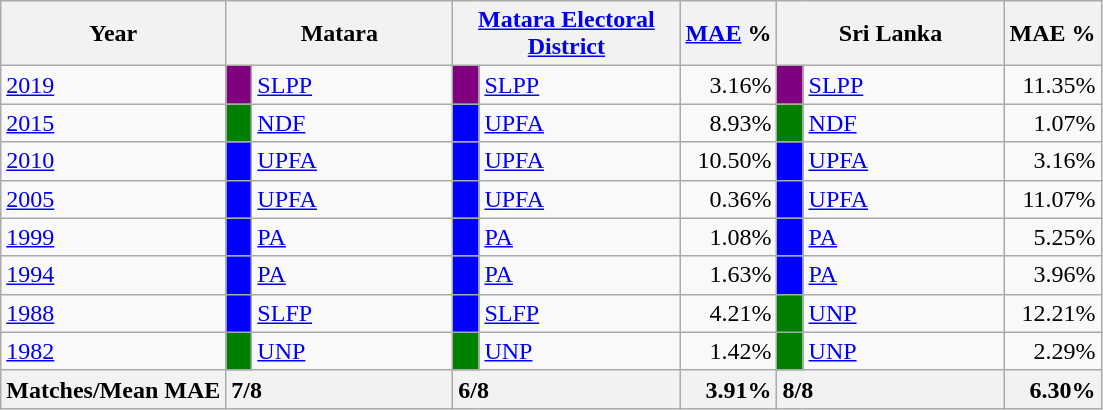<table class="wikitable">
<tr>
<th>Year</th>
<th colspan="2" width="144px">Matara</th>
<th colspan="2" width="144px"><a href='#'>Matara Electoral District</a></th>
<th><a href='#'>MAE</a> %</th>
<th colspan="2" width="144px">Sri Lanka</th>
<th>MAE %</th>
</tr>
<tr>
<td><a href='#'>2019</a></td>
<td style="background-color:purple;" width="10px"></td>
<td style="text-align:left;"><a href='#'>SLPP</a></td>
<td style="background-color:purple;" width="10px"></td>
<td style="text-align:left;"><a href='#'>SLPP</a></td>
<td style="text-align:right;">3.16%</td>
<td style="background-color:purple;" width="10px"></td>
<td style="text-align:left;"><a href='#'>SLPP</a></td>
<td style="text-align:right;">11.35%</td>
</tr>
<tr>
<td><a href='#'>2015</a></td>
<td style="background-color:green;" width="10px"></td>
<td style="text-align:left;"><a href='#'>NDF</a></td>
<td style="background-color:blue;" width="10px"></td>
<td style="text-align:left;"><a href='#'>UPFA</a></td>
<td style="text-align:right;">8.93%</td>
<td style="background-color:green;" width="10px"></td>
<td style="text-align:left;"><a href='#'>NDF</a></td>
<td style="text-align:right;">1.07%</td>
</tr>
<tr>
<td><a href='#'>2010</a></td>
<td style="background-color:blue;" width="10px"></td>
<td style="text-align:left;"><a href='#'>UPFA</a></td>
<td style="background-color:blue;" width="10px"></td>
<td style="text-align:left;"><a href='#'>UPFA</a></td>
<td style="text-align:right;">10.50%</td>
<td style="background-color:blue;" width="10px"></td>
<td style="text-align:left;"><a href='#'>UPFA</a></td>
<td style="text-align:right;">3.16%</td>
</tr>
<tr>
<td><a href='#'>2005</a></td>
<td style="background-color:blue;" width="10px"></td>
<td style="text-align:left;"><a href='#'>UPFA</a></td>
<td style="background-color:blue;" width="10px"></td>
<td style="text-align:left;"><a href='#'>UPFA</a></td>
<td style="text-align:right;">0.36%</td>
<td style="background-color:blue;" width="10px"></td>
<td style="text-align:left;"><a href='#'>UPFA</a></td>
<td style="text-align:right;">11.07%</td>
</tr>
<tr>
<td><a href='#'>1999</a></td>
<td style="background-color:blue;" width="10px"></td>
<td style="text-align:left;"><a href='#'>PA</a></td>
<td style="background-color:blue;" width="10px"></td>
<td style="text-align:left;"><a href='#'>PA</a></td>
<td style="text-align:right;">1.08%</td>
<td style="background-color:blue;" width="10px"></td>
<td style="text-align:left;"><a href='#'>PA</a></td>
<td style="text-align:right;">5.25%</td>
</tr>
<tr>
<td><a href='#'>1994</a></td>
<td style="background-color:blue;" width="10px"></td>
<td style="text-align:left;"><a href='#'>PA</a></td>
<td style="background-color:blue;" width="10px"></td>
<td style="text-align:left;"><a href='#'>PA</a></td>
<td style="text-align:right;">1.63%</td>
<td style="background-color:blue;" width="10px"></td>
<td style="text-align:left;"><a href='#'>PA</a></td>
<td style="text-align:right;">3.96%</td>
</tr>
<tr>
<td><a href='#'>1988</a></td>
<td style="background-color:blue;" width="10px"></td>
<td style="text-align:left;"><a href='#'>SLFP</a></td>
<td style="background-color:blue;" width="10px"></td>
<td style="text-align:left;"><a href='#'>SLFP</a></td>
<td style="text-align:right;">4.21%</td>
<td style="background-color:green;" width="10px"></td>
<td style="text-align:left;"><a href='#'>UNP</a></td>
<td style="text-align:right;">12.21%</td>
</tr>
<tr>
<td><a href='#'>1982</a></td>
<td style="background-color:green;" width="10px"></td>
<td style="text-align:left;"><a href='#'>UNP</a></td>
<td style="background-color:green;" width="10px"></td>
<td style="text-align:left;"><a href='#'>UNP</a></td>
<td style="text-align:right;">1.42%</td>
<td style="background-color:green;" width="10px"></td>
<td style="text-align:left;"><a href='#'>UNP</a></td>
<td style="text-align:right;">2.29%</td>
</tr>
<tr>
<th>Matches/Mean MAE</th>
<th style="text-align:left;"colspan="2" width="144px">7/8</th>
<th style="text-align:left;"colspan="2" width="144px">6/8</th>
<th style="text-align:right;">3.91%</th>
<th style="text-align:left;"colspan="2" width="144px">8/8</th>
<th style="text-align:right;">6.30%</th>
</tr>
</table>
